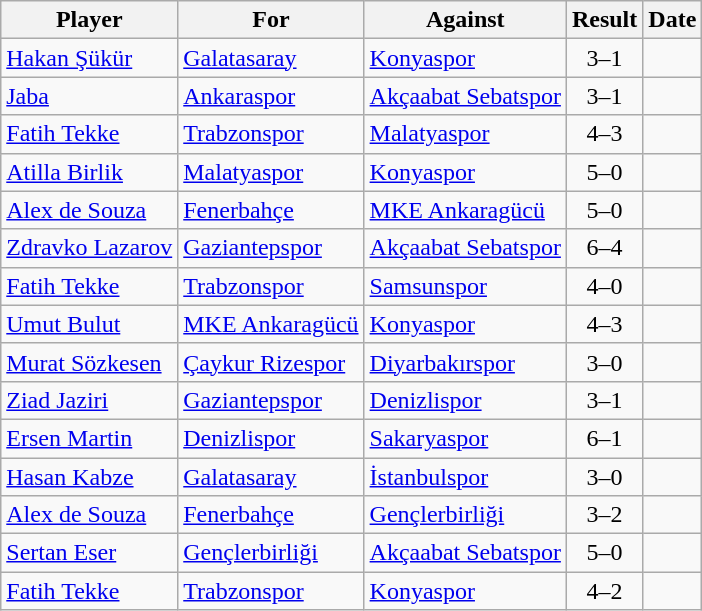<table class="wikitable sortable">
<tr>
<th>Player</th>
<th>For</th>
<th>Against</th>
<th style="text-align:center">Result</th>
<th>Date</th>
</tr>
<tr>
<td> <a href='#'>Hakan Şükür</a></td>
<td><a href='#'>Galatasaray</a></td>
<td><a href='#'>Konyaspor</a></td>
<td style="text-align:center;">3–1</td>
<td></td>
</tr>
<tr>
<td> <a href='#'>Jaba</a></td>
<td><a href='#'>Ankaraspor</a></td>
<td><a href='#'>Akçaabat Sebatspor</a></td>
<td style="text-align:center;">3–1</td>
<td></td>
</tr>
<tr>
<td> <a href='#'>Fatih Tekke</a></td>
<td><a href='#'>Trabzonspor</a></td>
<td><a href='#'>Malatyaspor</a></td>
<td style="text-align:center;">4–3</td>
<td></td>
</tr>
<tr>
<td> <a href='#'>Atilla Birlik</a></td>
<td><a href='#'>Malatyaspor</a></td>
<td><a href='#'>Konyaspor</a></td>
<td style="text-align:center;">5–0</td>
<td></td>
</tr>
<tr>
<td> <a href='#'>Alex de Souza</a></td>
<td><a href='#'>Fenerbahçe</a></td>
<td><a href='#'>MKE Ankaragücü</a></td>
<td style="text-align:center;">5–0</td>
<td></td>
</tr>
<tr>
<td> <a href='#'>Zdravko Lazarov</a></td>
<td><a href='#'>Gaziantepspor</a></td>
<td><a href='#'>Akçaabat Sebatspor</a></td>
<td style="text-align:center;">6–4</td>
<td></td>
</tr>
<tr>
<td> <a href='#'>Fatih Tekke</a></td>
<td><a href='#'>Trabzonspor</a></td>
<td><a href='#'>Samsunspor</a></td>
<td style="text-align:center;">4–0</td>
<td></td>
</tr>
<tr>
<td> <a href='#'>Umut Bulut</a></td>
<td><a href='#'>MKE Ankaragücü</a></td>
<td><a href='#'>Konyaspor</a></td>
<td style="text-align:center;">4–3</td>
<td></td>
</tr>
<tr>
<td> <a href='#'>Murat Sözkesen</a></td>
<td><a href='#'>Çaykur Rizespor</a></td>
<td><a href='#'>Diyarbakırspor</a></td>
<td style="text-align:center;">3–0</td>
<td></td>
</tr>
<tr>
<td> <a href='#'>Ziad Jaziri</a></td>
<td><a href='#'>Gaziantepspor</a></td>
<td><a href='#'>Denizlispor</a></td>
<td style="text-align:center;">3–1</td>
<td></td>
</tr>
<tr>
<td> <a href='#'>Ersen Martin</a></td>
<td><a href='#'>Denizlispor</a></td>
<td><a href='#'>Sakaryaspor</a></td>
<td style="text-align:center;">6–1</td>
<td></td>
</tr>
<tr>
<td> <a href='#'>Hasan Kabze</a></td>
<td><a href='#'>Galatasaray</a></td>
<td><a href='#'>İstanbulspor</a></td>
<td style="text-align:center;">3–0</td>
<td></td>
</tr>
<tr>
<td> <a href='#'>Alex de Souza</a></td>
<td><a href='#'>Fenerbahçe</a></td>
<td><a href='#'>Gençlerbirliği</a></td>
<td style="text-align:center;">3–2</td>
<td></td>
</tr>
<tr>
<td> <a href='#'>Sertan Eser</a></td>
<td><a href='#'>Gençlerbirliği</a></td>
<td><a href='#'>Akçaabat Sebatspor</a></td>
<td style="text-align:center;">5–0</td>
<td></td>
</tr>
<tr>
<td> <a href='#'>Fatih Tekke</a></td>
<td><a href='#'>Trabzonspor</a></td>
<td><a href='#'>Konyaspor</a></td>
<td style="text-align:center;">4–2</td>
<td></td>
</tr>
</table>
